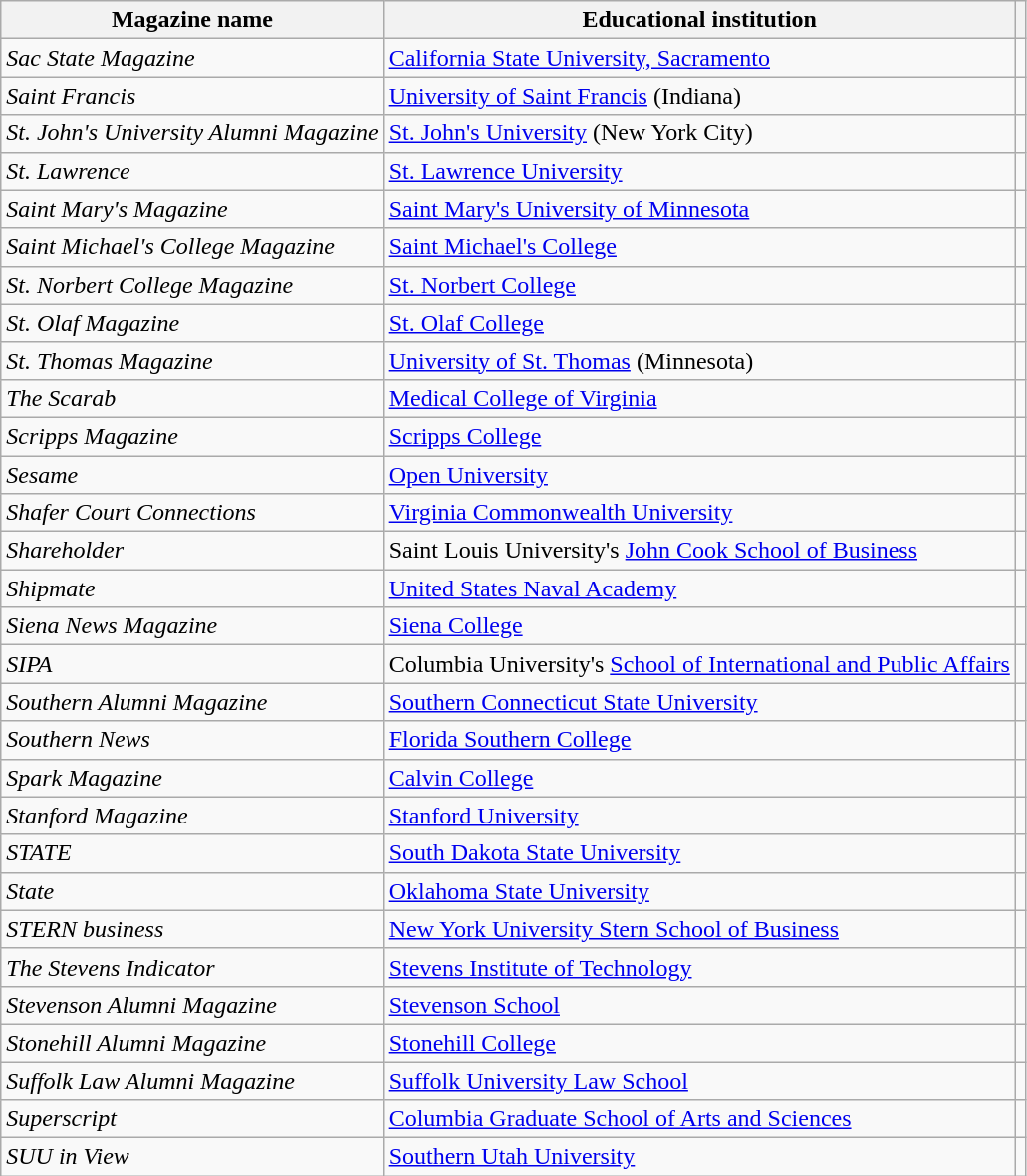<table class="wikitable">
<tr>
<th>Magazine name</th>
<th>Educational institution</th>
<th></th>
</tr>
<tr>
<td><em>Sac State Magazine</em></td>
<td><a href='#'>California State University, Sacramento</a></td>
<td></td>
</tr>
<tr>
<td><em>Saint Francis</em></td>
<td><a href='#'>University of Saint Francis</a> (Indiana)</td>
<td></td>
</tr>
<tr>
<td><em>St. John's University Alumni Magazine</em></td>
<td><a href='#'>St. John's University</a> (New York City)</td>
<td></td>
</tr>
<tr>
<td><em>St. Lawrence</em></td>
<td><a href='#'>St. Lawrence University</a></td>
<td></td>
</tr>
<tr>
<td><em>Saint Mary's Magazine</em></td>
<td><a href='#'>Saint Mary's University of Minnesota</a></td>
<td></td>
</tr>
<tr>
<td><em>Saint Michael's College Magazine</em></td>
<td><a href='#'>Saint Michael's College</a></td>
<td></td>
</tr>
<tr>
<td><em>St. Norbert College Magazine</em></td>
<td><a href='#'>St. Norbert College</a></td>
<td></td>
</tr>
<tr>
<td><em>St. Olaf Magazine</em></td>
<td><a href='#'>St. Olaf College</a></td>
<td></td>
</tr>
<tr>
<td><em>St. Thomas Magazine</em></td>
<td><a href='#'>University of St. Thomas</a> (Minnesota)</td>
<td></td>
</tr>
<tr>
<td><em>The Scarab</em></td>
<td><a href='#'>Medical College of Virginia</a></td>
<td></td>
</tr>
<tr>
<td><em>Scripps Magazine</em></td>
<td><a href='#'>Scripps College</a></td>
<td></td>
</tr>
<tr>
<td><em>Sesame</em></td>
<td><a href='#'>Open University</a></td>
<td></td>
</tr>
<tr>
<td><em>Shafer Court Connections</em></td>
<td><a href='#'>Virginia Commonwealth University</a></td>
<td></td>
</tr>
<tr>
<td><em>Shareholder</em></td>
<td>Saint Louis University's <a href='#'>John Cook School of Business</a></td>
<td></td>
</tr>
<tr>
<td><em>Shipmate</em></td>
<td><a href='#'>United States Naval Academy</a></td>
<td></td>
</tr>
<tr>
<td><em>Siena News Magazine</em></td>
<td><a href='#'>Siena College</a></td>
<td></td>
</tr>
<tr>
<td><em>SIPA</em></td>
<td>Columbia University's <a href='#'>School of International and Public Affairs</a></td>
<td></td>
</tr>
<tr>
<td><em>Southern Alumni Magazine</em></td>
<td><a href='#'>Southern Connecticut State University</a></td>
<td></td>
</tr>
<tr>
<td><em>Southern News</em></td>
<td><a href='#'>Florida Southern College</a></td>
<td></td>
</tr>
<tr>
<td><em>Spark Magazine</em></td>
<td><a href='#'>Calvin College</a></td>
<td></td>
</tr>
<tr>
<td><em>Stanford Magazine</em></td>
<td><a href='#'>Stanford University</a></td>
<td></td>
</tr>
<tr>
<td><em>STATE</em></td>
<td><a href='#'>South Dakota State University</a></td>
<td></td>
</tr>
<tr>
<td><em>State</em></td>
<td><a href='#'>Oklahoma State University</a></td>
<td></td>
</tr>
<tr>
<td><em>STERN business</em></td>
<td><a href='#'>New York University Stern School of Business</a></td>
<td></td>
</tr>
<tr>
<td><em>The Stevens Indicator</em></td>
<td><a href='#'>Stevens Institute of Technology</a></td>
<td></td>
</tr>
<tr>
<td><em>Stevenson Alumni Magazine</em></td>
<td><a href='#'>Stevenson School</a></td>
<td></td>
</tr>
<tr>
<td><em>Stonehill Alumni Magazine</em></td>
<td><a href='#'>Stonehill College</a></td>
<td></td>
</tr>
<tr>
<td><em>Suffolk Law Alumni Magazine</em></td>
<td><a href='#'>Suffolk University Law School</a></td>
<td></td>
</tr>
<tr>
<td><em>Superscript</em></td>
<td><a href='#'>Columbia Graduate School of Arts and Sciences</a></td>
<td></td>
</tr>
<tr>
<td><em>SUU in View</em></td>
<td><a href='#'>Southern Utah University</a></td>
<td></td>
</tr>
</table>
